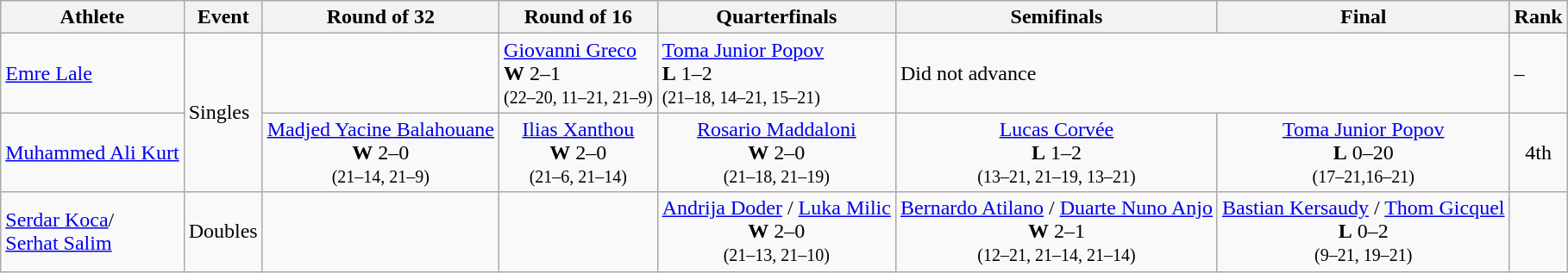<table class=wikitable>
<tr>
<th>Athlete</th>
<th>Event</th>
<th>Round of 32</th>
<th>Round of 16</th>
<th>Quarterfinals</th>
<th>Semifinals</th>
<th>Final</th>
<th>Rank</th>
</tr>
<tr aling=center>
<td align=left><a href='#'>Emre Lale</a></td>
<td rowspan=2>Singles</td>
<td></td>
<td> <a href='#'>Giovanni Greco</a><br><strong>W</strong> 2–1 <br><small>(22–20, 11–21, 21–9)</small></td>
<td> <a href='#'>Toma Junior Popov</a><br><strong>L</strong> 1–2 <br><small>(21–18, 14–21, 15–21)</small></td>
<td colspan=2>Did not advance</td>
<td>–</td>
</tr>
<tr align=center>
<td align=left><a href='#'>Muhammed Ali Kurt</a></td>
<td> <a href='#'>Madjed Yacine Balahouane</a><br><strong>W</strong> 2–0 <br><small>(21–14, 21–9)</small></td>
<td> <a href='#'>Ilias Xanthou</a><br><strong>W</strong> 2–0 <br><small>(21–6, 21–14)</small></td>
<td> <a href='#'>Rosario Maddaloni</a><br><strong>W</strong> 2–0 <br><small>(21–18, 21–19)</small></td>
<td> <a href='#'>Lucas Corvée</a><br><strong>L</strong> 1–2 <br><small>(13–21, 21–19, 13–21)</small></td>
<td> <a href='#'>Toma Junior Popov</a><br><strong>L</strong> 0–20 <br><small>(17–21,16–21)</small></td>
<td>4th</td>
</tr>
<tr align=center>
<td align=left><a href='#'>Serdar Koca</a>/<br><a href='#'>Serhat Salim</a></td>
<td>Doubles</td>
<td></td>
<td></td>
<td>  <a href='#'>Andrija Doder</a> / <a href='#'>Luka Milic</a><br><strong>W</strong> 2–0 <br><small>(21–13, 21–10)</small></td>
<td>  <a href='#'>Bernardo Atilano</a> / <a href='#'>Duarte Nuno Anjo</a><br><strong>W</strong> 2–1 <br><small>(12–21, 21–14, 21–14)</small></td>
<td>  <a href='#'>Bastian Kersaudy</a> / <a href='#'>Thom Gicquel</a><br><strong>L</strong> 0–2 <br><small>(9–21, 19–21)</small></td>
<td></td>
</tr>
</table>
